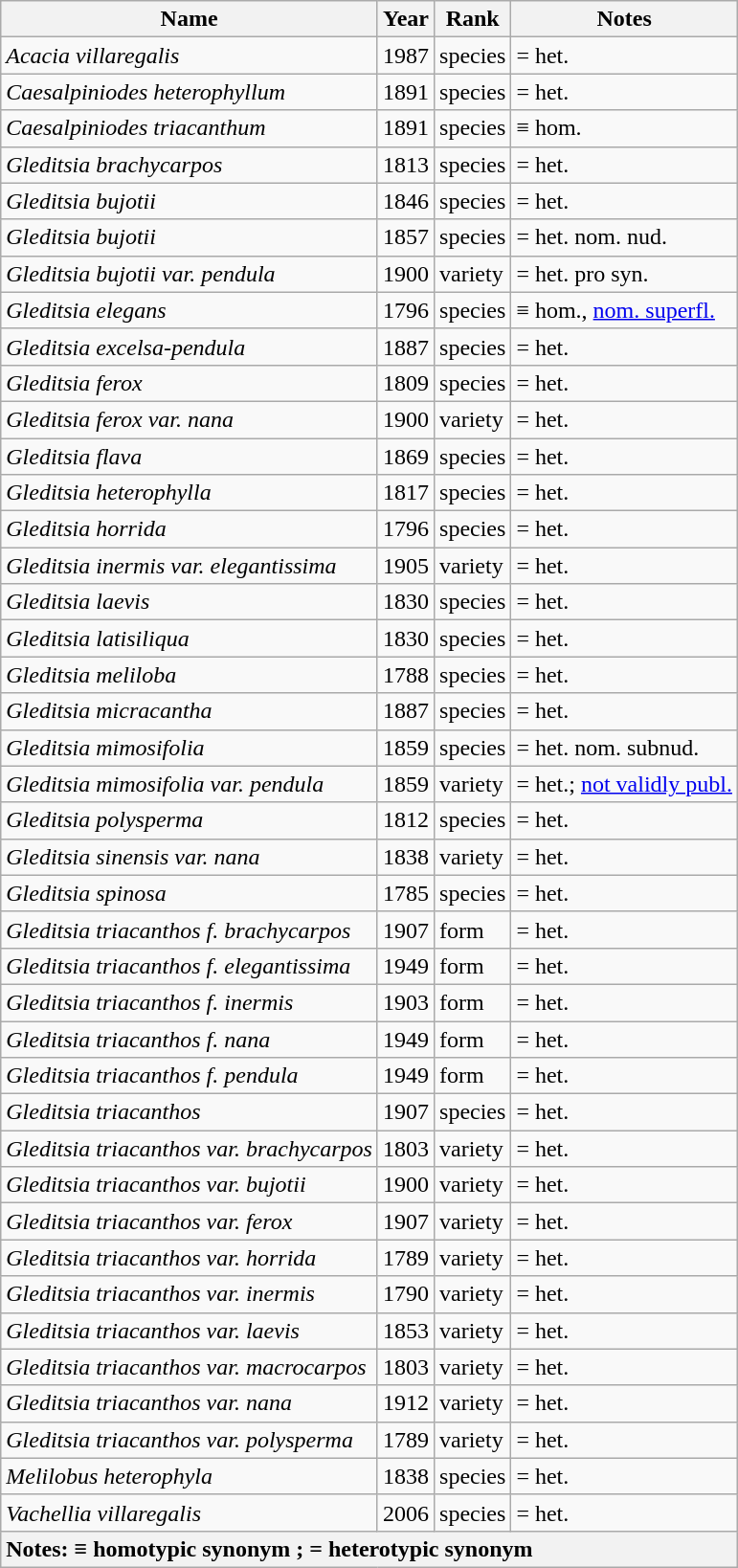<table class="wikitable sortable mw-collapsible mw-collapsed" id="synonyms">
<tr>
<th>Name</th>
<th>Year</th>
<th>Rank</th>
<th>Notes</th>
</tr>
<tr>
<td><em>Acacia villaregalis</em> </td>
<td>1987</td>
<td>species</td>
<td>= het.</td>
</tr>
<tr>
<td><em>Caesalpiniodes heterophyllum</em> </td>
<td>1891</td>
<td>species</td>
<td>= het.</td>
</tr>
<tr>
<td><em>Caesalpiniodes triacanthum</em> </td>
<td>1891</td>
<td>species</td>
<td>≡ hom.</td>
</tr>
<tr>
<td><em>Gleditsia brachycarpos</em> </td>
<td>1813</td>
<td>species</td>
<td>= het.</td>
</tr>
<tr>
<td><em>Gleditsia bujotii</em> </td>
<td>1846</td>
<td>species</td>
<td>= het.</td>
</tr>
<tr>
<td><em>Gleditsia bujotii</em> </td>
<td>1857</td>
<td>species</td>
<td>= het. nom. nud.</td>
</tr>
<tr>
<td><em>Gleditsia bujotii var. pendula</em> </td>
<td>1900</td>
<td>variety</td>
<td>= het. pro syn.</td>
</tr>
<tr>
<td><em>Gleditsia elegans</em> </td>
<td>1796</td>
<td>species</td>
<td>≡ hom., <a href='#'>nom. superfl.</a></td>
</tr>
<tr>
<td><em>Gleditsia excelsa-pendula</em> </td>
<td>1887</td>
<td>species</td>
<td>= het.</td>
</tr>
<tr>
<td><em>Gleditsia ferox</em> </td>
<td>1809</td>
<td>species</td>
<td>= het.</td>
</tr>
<tr>
<td><em>Gleditsia ferox var. nana</em> </td>
<td>1900</td>
<td>variety</td>
<td>= het.</td>
</tr>
<tr>
<td><em>Gleditsia flava</em> </td>
<td>1869</td>
<td>species</td>
<td>= het.</td>
</tr>
<tr>
<td><em>Gleditsia heterophylla</em> </td>
<td>1817</td>
<td>species</td>
<td>= het.</td>
</tr>
<tr>
<td><em>Gleditsia horrida</em> </td>
<td>1796</td>
<td>species</td>
<td>= het.</td>
</tr>
<tr>
<td><em>Gleditsia inermis var. elegantissima</em> </td>
<td>1905</td>
<td>variety</td>
<td>= het.</td>
</tr>
<tr>
<td><em>Gleditsia laevis</em> </td>
<td>1830</td>
<td>species</td>
<td>= het.</td>
</tr>
<tr>
<td><em>Gleditsia latisiliqua</em> </td>
<td>1830</td>
<td>species</td>
<td>= het.</td>
</tr>
<tr>
<td><em>Gleditsia meliloba</em> </td>
<td>1788</td>
<td>species</td>
<td>= het.</td>
</tr>
<tr>
<td><em>Gleditsia micracantha</em> </td>
<td>1887</td>
<td>species</td>
<td>= het.</td>
</tr>
<tr>
<td><em>Gleditsia mimosifolia</em> </td>
<td>1859</td>
<td>species</td>
<td>= het. nom. subnud.</td>
</tr>
<tr>
<td><em>Gleditsia mimosifolia var. pendula</em> </td>
<td>1859</td>
<td>variety</td>
<td>= het.; <a href='#'>not validly publ.</a></td>
</tr>
<tr>
<td><em>Gleditsia polysperma</em> </td>
<td>1812</td>
<td>species</td>
<td>= het.</td>
</tr>
<tr>
<td><em>Gleditsia sinensis var. nana</em> </td>
<td>1838</td>
<td>variety</td>
<td>= het.</td>
</tr>
<tr>
<td><em>Gleditsia spinosa</em> </td>
<td>1785</td>
<td>species</td>
<td>= het.</td>
</tr>
<tr>
<td><em>Gleditsia triacanthos f. brachycarpos</em> </td>
<td>1907</td>
<td>form</td>
<td>= het.</td>
</tr>
<tr>
<td><em>Gleditsia triacanthos f. elegantissima</em> </td>
<td>1949</td>
<td>form</td>
<td>= het.</td>
</tr>
<tr>
<td><em>Gleditsia triacanthos f. inermis</em> </td>
<td>1903</td>
<td>form</td>
<td>= het.</td>
</tr>
<tr>
<td><em>Gleditsia triacanthos f. nana</em> </td>
<td>1949</td>
<td>form</td>
<td>= het.</td>
</tr>
<tr>
<td><em>Gleditsia triacanthos f. pendula</em> </td>
<td>1949</td>
<td>form</td>
<td>= het.</td>
</tr>
<tr>
<td><em>Gleditsia triacanthos</em> </td>
<td>1907</td>
<td>species</td>
<td>= het.</td>
</tr>
<tr>
<td><em>Gleditsia triacanthos var. brachycarpos</em> </td>
<td>1803</td>
<td>variety</td>
<td>= het.</td>
</tr>
<tr>
<td><em>Gleditsia triacanthos var. bujotii</em> </td>
<td>1900</td>
<td>variety</td>
<td>= het.</td>
</tr>
<tr>
<td><em>Gleditsia triacanthos var. ferox</em> </td>
<td>1907</td>
<td>variety</td>
<td>= het.</td>
</tr>
<tr>
<td><em>Gleditsia triacanthos var. horrida</em> </td>
<td>1789</td>
<td>variety</td>
<td>= het.</td>
</tr>
<tr>
<td><em>Gleditsia triacanthos var. inermis</em> </td>
<td>1790</td>
<td>variety</td>
<td>= het.</td>
</tr>
<tr>
<td><em>Gleditsia triacanthos var. laevis</em> </td>
<td>1853</td>
<td>variety</td>
<td>= het.</td>
</tr>
<tr>
<td><em>Gleditsia triacanthos var. macrocarpos</em> </td>
<td>1803</td>
<td>variety</td>
<td>= het.</td>
</tr>
<tr>
<td><em>Gleditsia triacanthos var. nana</em> </td>
<td>1912</td>
<td>variety</td>
<td>= het.</td>
</tr>
<tr>
<td><em>Gleditsia triacanthos var. polysperma</em> </td>
<td>1789</td>
<td>variety</td>
<td>= het.</td>
</tr>
<tr>
<td><em>Melilobus heterophyla</em> </td>
<td>1838</td>
<td>species</td>
<td>= het.</td>
</tr>
<tr>
<td><em>Vachellia villaregalis</em> </td>
<td>2006</td>
<td>species</td>
<td>= het.</td>
</tr>
<tr>
<th colspan=4 style="text-align: left;">Notes: ≡ homotypic synonym ; = heterotypic synonym</th>
</tr>
</table>
